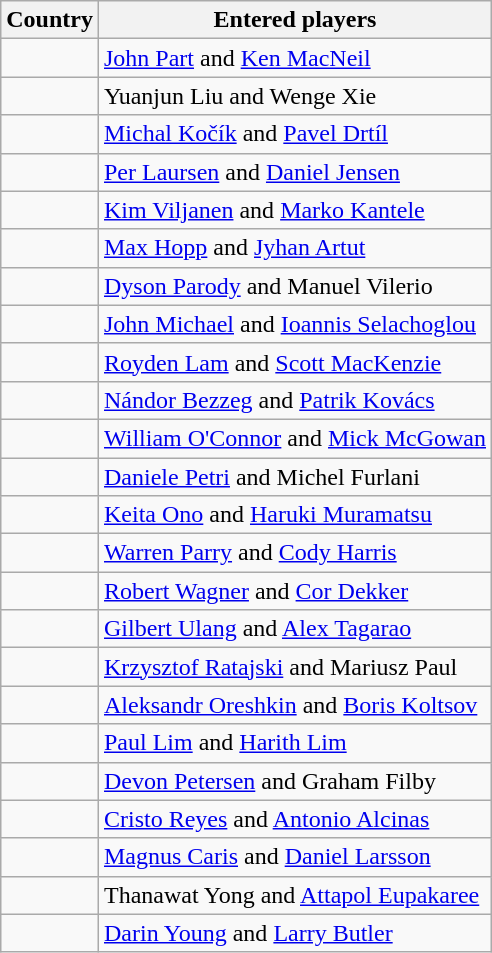<table class="wikitable">
<tr>
<th>Country</th>
<th>Entered players</th>
</tr>
<tr>
<td></td>
<td><a href='#'>John Part</a> and <a href='#'>Ken MacNeil</a></td>
</tr>
<tr>
<td></td>
<td>Yuanjun Liu and Wenge Xie</td>
</tr>
<tr>
<td></td>
<td><a href='#'>Michal Kočík</a> and <a href='#'>Pavel Drtíl</a></td>
</tr>
<tr>
<td></td>
<td><a href='#'>Per Laursen</a> and <a href='#'>Daniel Jensen</a></td>
</tr>
<tr>
<td></td>
<td><a href='#'>Kim Viljanen</a> and <a href='#'>Marko Kantele</a></td>
</tr>
<tr>
<td></td>
<td><a href='#'>Max Hopp</a> and <a href='#'>Jyhan Artut</a></td>
</tr>
<tr>
<td></td>
<td><a href='#'>Dyson Parody</a> and Manuel Vilerio</td>
</tr>
<tr>
<td></td>
<td><a href='#'>John Michael</a> and <a href='#'>Ioannis Selachoglou</a></td>
</tr>
<tr>
<td></td>
<td><a href='#'>Royden Lam</a> and <a href='#'>Scott MacKenzie</a></td>
</tr>
<tr>
<td></td>
<td><a href='#'>Nándor Bezzeg</a> and <a href='#'>Patrik Kovács</a></td>
</tr>
<tr>
<td></td>
<td><a href='#'>William O'Connor</a> and <a href='#'>Mick McGowan</a></td>
</tr>
<tr>
<td></td>
<td><a href='#'>Daniele Petri</a> and Michel Furlani</td>
</tr>
<tr>
<td></td>
<td><a href='#'>Keita Ono</a> and <a href='#'>Haruki Muramatsu</a></td>
</tr>
<tr>
<td></td>
<td><a href='#'>Warren Parry</a> and <a href='#'>Cody Harris</a></td>
</tr>
<tr>
<td></td>
<td><a href='#'>Robert Wagner</a> and <a href='#'>Cor Dekker</a></td>
</tr>
<tr>
<td></td>
<td><a href='#'>Gilbert Ulang</a> and <a href='#'>Alex Tagarao</a></td>
</tr>
<tr>
<td></td>
<td><a href='#'>Krzysztof Ratajski</a> and Mariusz Paul</td>
</tr>
<tr>
<td></td>
<td><a href='#'>Aleksandr Oreshkin</a> and <a href='#'>Boris Koltsov</a></td>
</tr>
<tr>
<td></td>
<td><a href='#'>Paul Lim</a> and <a href='#'>Harith Lim</a></td>
</tr>
<tr>
<td></td>
<td><a href='#'>Devon Petersen</a> and Graham Filby</td>
</tr>
<tr>
<td></td>
<td><a href='#'>Cristo Reyes</a> and <a href='#'>Antonio Alcinas</a></td>
</tr>
<tr>
<td></td>
<td><a href='#'>Magnus Caris</a> and <a href='#'>Daniel Larsson</a></td>
</tr>
<tr>
<td></td>
<td>Thanawat Yong and <a href='#'>Attapol Eupakaree</a></td>
</tr>
<tr>
<td></td>
<td><a href='#'>Darin Young</a> and <a href='#'>Larry Butler</a></td>
</tr>
</table>
